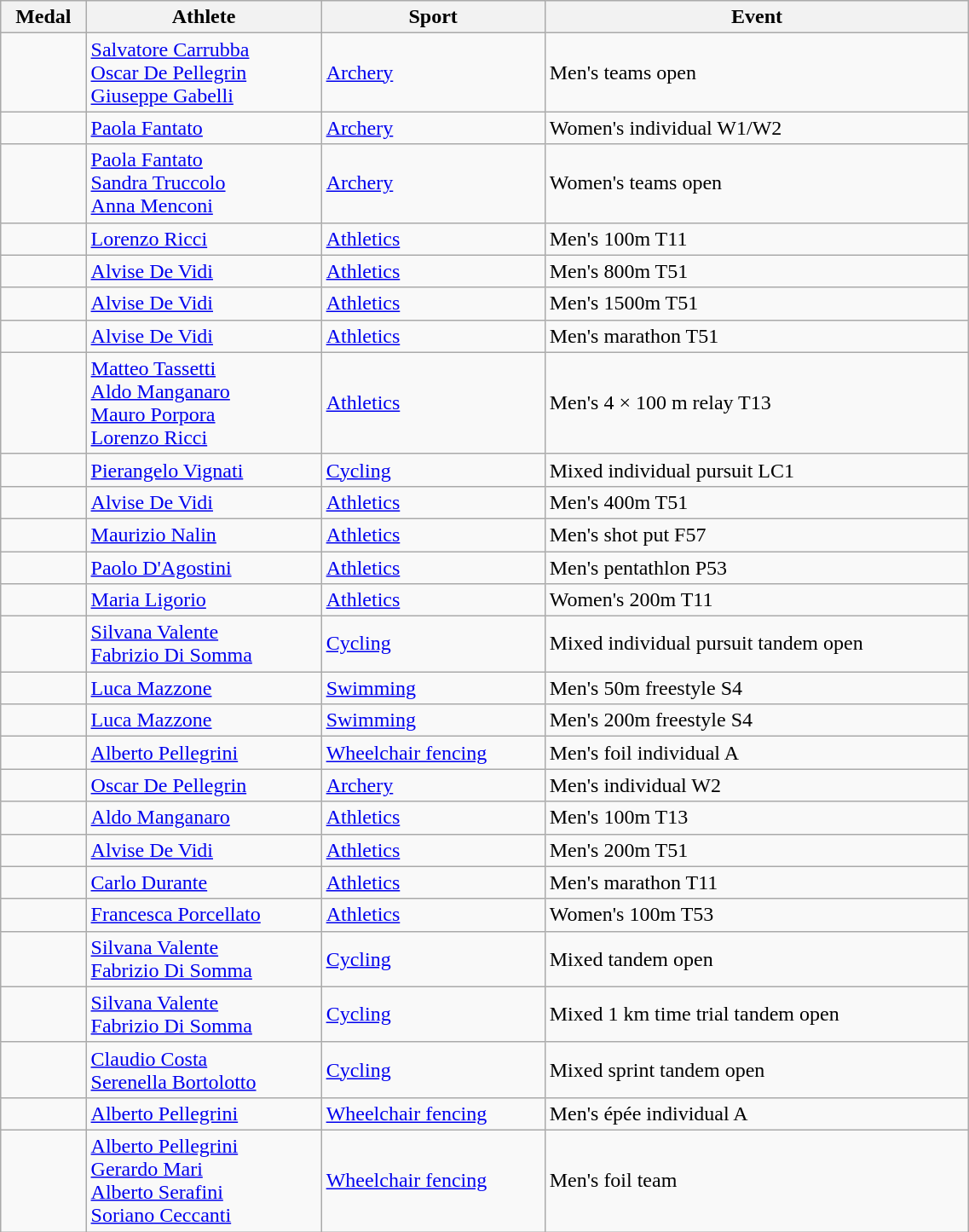<table class="wikitable" width=60% style="font-size:100%; text-align:left;">
<tr>
<th>Medal</th>
<th>Athlete</th>
<th>Sport</th>
<th>Event</th>
</tr>
<tr>
<td></td>
<td><a href='#'>Salvatore Carrubba</a><br> <a href='#'>Oscar De Pellegrin</a><br> <a href='#'>Giuseppe Gabelli</a></td>
<td><a href='#'>Archery</a></td>
<td>Men's teams open</td>
</tr>
<tr>
<td></td>
<td><a href='#'>Paola Fantato</a></td>
<td><a href='#'>Archery</a></td>
<td>Women's individual W1/W2</td>
</tr>
<tr>
<td></td>
<td><a href='#'>Paola Fantato</a><br> <a href='#'>Sandra Truccolo</a><br> <a href='#'>Anna Menconi</a></td>
<td><a href='#'>Archery</a></td>
<td>Women's teams open</td>
</tr>
<tr>
<td></td>
<td><a href='#'>Lorenzo Ricci</a></td>
<td><a href='#'>Athletics</a></td>
<td>Men's 100m T11</td>
</tr>
<tr>
<td></td>
<td><a href='#'>Alvise De Vidi</a></td>
<td><a href='#'>Athletics</a></td>
<td>Men's 800m T51</td>
</tr>
<tr>
<td></td>
<td><a href='#'>Alvise De Vidi</a></td>
<td><a href='#'>Athletics</a></td>
<td>Men's 1500m T51</td>
</tr>
<tr>
<td></td>
<td><a href='#'>Alvise De Vidi</a></td>
<td><a href='#'>Athletics</a></td>
<td>Men's marathon T51</td>
</tr>
<tr>
<td></td>
<td><a href='#'>Matteo Tassetti</a><br> <a href='#'>Aldo Manganaro</a><br> <a href='#'>Mauro Porpora</a><br> <a href='#'>Lorenzo Ricci</a></td>
<td><a href='#'>Athletics</a></td>
<td>Men's 4 × 100 m relay T13</td>
</tr>
<tr>
<td></td>
<td><a href='#'>Pierangelo Vignati</a></td>
<td><a href='#'>Cycling</a></td>
<td>Mixed individual pursuit LC1</td>
</tr>
<tr>
<td></td>
<td><a href='#'>Alvise De Vidi</a></td>
<td><a href='#'>Athletics</a></td>
<td>Men's 400m T51</td>
</tr>
<tr>
<td></td>
<td><a href='#'>Maurizio Nalin</a></td>
<td><a href='#'>Athletics</a></td>
<td>Men's shot put F57</td>
</tr>
<tr>
<td></td>
<td><a href='#'>Paolo D'Agostini</a></td>
<td><a href='#'>Athletics</a></td>
<td>Men's pentathlon P53</td>
</tr>
<tr>
<td></td>
<td><a href='#'>Maria Ligorio</a></td>
<td><a href='#'>Athletics</a></td>
<td>Women's 200m T11</td>
</tr>
<tr>
<td></td>
<td><a href='#'>Silvana Valente</a><br> <a href='#'>Fabrizio Di Somma</a></td>
<td><a href='#'>Cycling</a></td>
<td>Mixed individual pursuit tandem open</td>
</tr>
<tr>
<td></td>
<td><a href='#'>Luca Mazzone</a></td>
<td><a href='#'>Swimming</a></td>
<td>Men's 50m freestyle S4</td>
</tr>
<tr>
<td></td>
<td><a href='#'>Luca Mazzone</a></td>
<td><a href='#'>Swimming</a></td>
<td>Men's 200m freestyle S4</td>
</tr>
<tr>
<td></td>
<td><a href='#'>Alberto Pellegrini</a></td>
<td><a href='#'>Wheelchair fencing</a></td>
<td>Men's foil individual A</td>
</tr>
<tr>
<td></td>
<td><a href='#'>Oscar De Pellegrin</a></td>
<td><a href='#'>Archery</a></td>
<td>Men's individual W2</td>
</tr>
<tr>
<td></td>
<td><a href='#'>Aldo Manganaro</a></td>
<td><a href='#'>Athletics</a></td>
<td>Men's 100m T13</td>
</tr>
<tr>
<td></td>
<td><a href='#'>Alvise De Vidi</a></td>
<td><a href='#'>Athletics</a></td>
<td>Men's 200m T51</td>
</tr>
<tr>
<td></td>
<td><a href='#'>Carlo Durante</a></td>
<td><a href='#'>Athletics</a></td>
<td>Men's marathon T11</td>
</tr>
<tr>
<td></td>
<td><a href='#'>Francesca Porcellato</a></td>
<td><a href='#'>Athletics</a></td>
<td>Women's 100m T53</td>
</tr>
<tr>
<td></td>
<td><a href='#'>Silvana Valente</a><br> <a href='#'>Fabrizio Di Somma</a></td>
<td><a href='#'>Cycling</a></td>
<td>Mixed tandem open</td>
</tr>
<tr>
<td></td>
<td><a href='#'>Silvana Valente</a><br> <a href='#'>Fabrizio Di Somma</a></td>
<td><a href='#'>Cycling</a></td>
<td>Mixed 1 km time trial tandem open</td>
</tr>
<tr>
<td></td>
<td><a href='#'>Claudio Costa</a><br> <a href='#'>Serenella Bortolotto</a></td>
<td><a href='#'>Cycling</a></td>
<td>Mixed sprint tandem open</td>
</tr>
<tr>
<td></td>
<td><a href='#'>Alberto Pellegrini</a></td>
<td><a href='#'>Wheelchair fencing</a></td>
<td>Men's épée individual A</td>
</tr>
<tr>
<td></td>
<td><a href='#'>Alberto Pellegrini</a><br> <a href='#'>Gerardo Mari</a><br> <a href='#'>Alberto Serafini</a><br> <a href='#'>Soriano Ceccanti</a></td>
<td><a href='#'>Wheelchair fencing</a></td>
<td>Men's foil team</td>
</tr>
</table>
